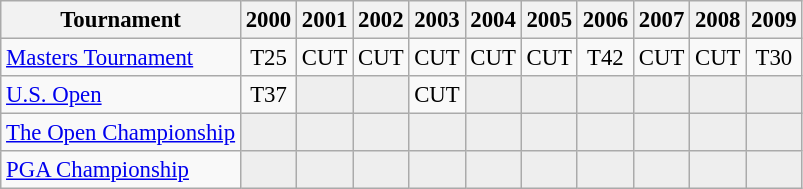<table class="wikitable" style="font-size:95%;text-align:center;">
<tr>
<th>Tournament</th>
<th>2000</th>
<th>2001</th>
<th>2002</th>
<th>2003</th>
<th>2004</th>
<th>2005</th>
<th>2006</th>
<th>2007</th>
<th>2008</th>
<th>2009</th>
</tr>
<tr>
<td align=left><a href='#'>Masters Tournament</a></td>
<td>T25</td>
<td>CUT</td>
<td>CUT</td>
<td>CUT</td>
<td>CUT</td>
<td>CUT</td>
<td>T42</td>
<td>CUT</td>
<td>CUT</td>
<td>T30</td>
</tr>
<tr>
<td align=left><a href='#'>U.S. Open</a></td>
<td>T37</td>
<td style="background:#eeeeee;"></td>
<td style="background:#eeeeee;"></td>
<td>CUT</td>
<td style="background:#eeeeee;"></td>
<td style="background:#eeeeee;"></td>
<td style="background:#eeeeee;"></td>
<td style="background:#eeeeee;"></td>
<td style="background:#eeeeee;"></td>
<td style="background:#eeeeee;"></td>
</tr>
<tr>
<td align=left><a href='#'>The Open Championship</a></td>
<td style="background:#eeeeee;"></td>
<td style="background:#eeeeee;"></td>
<td style="background:#eeeeee;"></td>
<td style="background:#eeeeee;"></td>
<td style="background:#eeeeee;"></td>
<td style="background:#eeeeee;"></td>
<td style="background:#eeeeee;"></td>
<td style="background:#eeeeee;"></td>
<td style="background:#eeeeee;"></td>
<td style="background:#eeeeee;"></td>
</tr>
<tr>
<td align=left><a href='#'>PGA Championship</a></td>
<td style="background:#eeeeee;"></td>
<td style="background:#eeeeee;"></td>
<td style="background:#eeeeee;"></td>
<td style="background:#eeeeee;"></td>
<td style="background:#eeeeee;"></td>
<td style="background:#eeeeee;"></td>
<td style="background:#eeeeee;"></td>
<td style="background:#eeeeee;"></td>
<td style="background:#eeeeee;"></td>
<td style="background:#eeeeee;"></td>
</tr>
</table>
